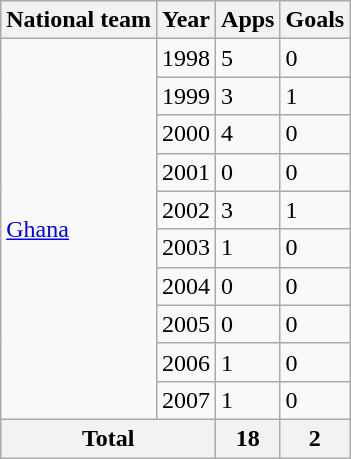<table class="wikitable">
<tr>
<th>National team</th>
<th>Year</th>
<th>Apps</th>
<th>Goals</th>
</tr>
<tr>
<td rowspan="10"><a href='#'>Ghana</a></td>
<td>1998</td>
<td>5</td>
<td>0</td>
</tr>
<tr>
<td>1999</td>
<td>3</td>
<td>1</td>
</tr>
<tr>
<td>2000</td>
<td>4</td>
<td>0</td>
</tr>
<tr>
<td>2001</td>
<td>0</td>
<td>0</td>
</tr>
<tr>
<td>2002</td>
<td>3</td>
<td>1</td>
</tr>
<tr>
<td>2003</td>
<td>1</td>
<td>0</td>
</tr>
<tr>
<td>2004</td>
<td>0</td>
<td>0</td>
</tr>
<tr>
<td>2005</td>
<td>0</td>
<td>0</td>
</tr>
<tr>
<td>2006</td>
<td>1</td>
<td>0</td>
</tr>
<tr>
<td>2007</td>
<td>1</td>
<td>0</td>
</tr>
<tr>
<th colspan="2">Total</th>
<th>18</th>
<th>2</th>
</tr>
</table>
